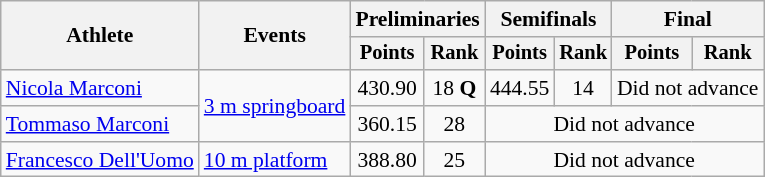<table class=wikitable style="font-size:90%">
<tr>
<th rowspan="2">Athlete</th>
<th rowspan="2">Events</th>
<th colspan="2">Preliminaries</th>
<th colspan="2">Semifinals</th>
<th colspan="2">Final</th>
</tr>
<tr style="font-size:95%">
<th>Points</th>
<th>Rank</th>
<th>Points</th>
<th>Rank</th>
<th>Points</th>
<th>Rank</th>
</tr>
<tr align=center>
<td align=left><a href='#'>Nicola Marconi</a></td>
<td align=left rowspan=2><a href='#'>3 m springboard</a></td>
<td>430.90</td>
<td>18 <strong>Q</strong></td>
<td>444.55</td>
<td>14</td>
<td colspan=2>Did not advance</td>
</tr>
<tr align=center>
<td align=left><a href='#'>Tommaso Marconi</a></td>
<td>360.15</td>
<td>28</td>
<td colspan=4>Did not advance</td>
</tr>
<tr align=center>
<td align=left><a href='#'>Francesco Dell'Uomo</a></td>
<td align=left><a href='#'>10 m platform</a></td>
<td>388.80</td>
<td>25</td>
<td colspan=4>Did not advance</td>
</tr>
</table>
